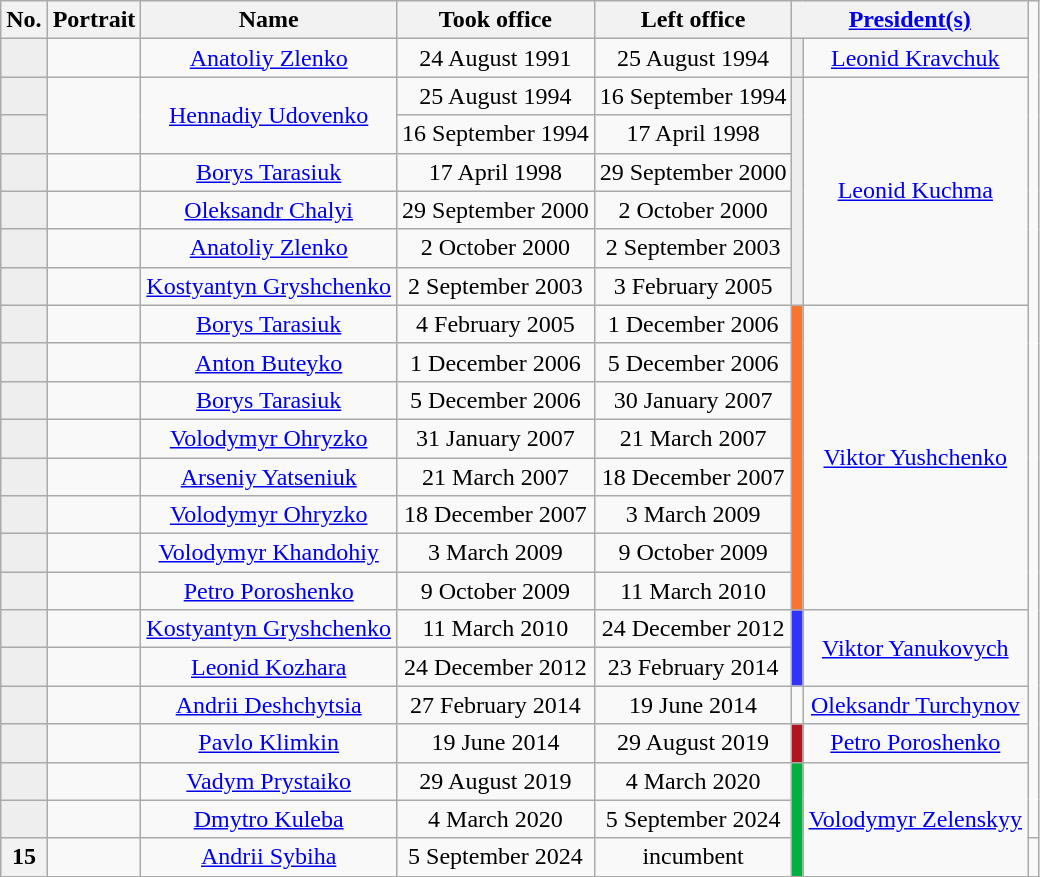<table class="wikitable" style="text-align:center; font-size:100%;">
<tr>
<th>No.</th>
<th>Portrait</th>
<th>Name</th>
<th>Took office</th>
<th>Left office</th>
<th colspan="2"><a href='#'>President(s)</a></th>
</tr>
<tr>
<th style="background: #EEEEEE;"></th>
<td></td>
<td><a href='#'>Anatoliy Zlenko</a></td>
<td>24 August 1991</td>
<td>25 August 1994</td>
<td rowspan=1 style="background:#EEEEEE;"></td>
<td rowspan=1><a href='#'>Leonid Kravchuk</a></td>
</tr>
<tr>
<th style="background: #EEEEEE;"></th>
<td rowspan=2></td>
<td rowspan=2><a href='#'>Hennadiy Udovenko</a></td>
<td>25 August 1994</td>
<td>16 September 1994</td>
<td rowspan=6 style="background:#EEEEEE;"></td>
<td rowspan=6><a href='#'>Leonid Kuchma</a></td>
</tr>
<tr>
<th style="background: #EEEEEE;"></th>
<td>16 September 1994</td>
<td>17 April 1998</td>
</tr>
<tr>
<th style="background:#EEEEEE;"></th>
<td></td>
<td><a href='#'>Borys Tarasiuk</a></td>
<td>17 April 1998</td>
<td>29 September 2000</td>
</tr>
<tr>
<th style="background:#EEEEEE;"></th>
<td></td>
<td><a href='#'>Oleksandr Chalyi</a></td>
<td>29 September 2000</td>
<td>2 October 2000</td>
</tr>
<tr>
<th style="background:#EEEEEE;"></th>
<td></td>
<td><a href='#'>Anatoliy Zlenko</a></td>
<td>2 October 2000</td>
<td>2 September 2003</td>
</tr>
<tr>
<th style="background:#EEEEEE;"></th>
<td></td>
<td><a href='#'>Kostyantyn Gryshchenko</a></td>
<td>2 September 2003</td>
<td>3 February 2005</td>
</tr>
<tr>
<th style="background: #EEEEEE;"></th>
<td></td>
<td><a href='#'>Borys Tarasiuk</a></td>
<td>4 February 2005</td>
<td>1 December 2006</td>
<td rowspan=8 style="background:#F87431;"></td>
<td rowspan=8><a href='#'>Viktor Yushchenko</a></td>
</tr>
<tr>
<th style="background: #EEEEEE;"></th>
<td></td>
<td><a href='#'>Anton Buteyko</a></td>
<td>1 December 2006</td>
<td>5 December 2006</td>
</tr>
<tr>
<th style="background: #EEEEEE;"></th>
<td></td>
<td><a href='#'>Borys Tarasiuk</a></td>
<td>5 December 2006</td>
<td>30 January 2007</td>
</tr>
<tr>
<th style="background:#EEEEEE;"></th>
<td></td>
<td><a href='#'>Volodymyr Ohryzko</a></td>
<td>31 January 2007</td>
<td>21 March 2007</td>
</tr>
<tr>
<th style="background:#EEEEEE;"></th>
<td></td>
<td><a href='#'>Arseniy Yatseniuk</a></td>
<td>21 March 2007</td>
<td>18 December 2007</td>
</tr>
<tr>
<th style="background:#EEEEEE;"></th>
<td></td>
<td><a href='#'>Volodymyr Ohryzko</a></td>
<td>18 December 2007</td>
<td>3 March 2009</td>
</tr>
<tr>
<th style="background:#EEEEEE;"></th>
<td></td>
<td><a href='#'>Volodymyr Khandohiy</a></td>
<td>3 March 2009</td>
<td>9 October 2009</td>
</tr>
<tr>
<th style="background: #EEEEEE;"></th>
<td></td>
<td><a href='#'>Petro Poroshenko</a></td>
<td>9 October 2009</td>
<td>11 March 2010</td>
</tr>
<tr>
<th style="background:#EEEEEE;"></th>
<td></td>
<td><a href='#'>Kostyantyn Gryshchenko</a></td>
<td>11 March 2010</td>
<td>24 December 2012</td>
<td rowspan=2 style="background:#3333FF;"></td>
<td rowspan=2><a href='#'>Viktor Yanukovych</a></td>
</tr>
<tr>
<th style="background:#EEEEEE;"></th>
<td></td>
<td><a href='#'>Leonid Kozhara</a></td>
<td>24 December 2012</td>
<td>23 February 2014</td>
</tr>
<tr>
<th style="background:#EEEEEE;"></th>
<td></td>
<td><a href='#'>Andrii Deshchytsia</a></td>
<td>27 February 2014</td>
<td>19 June 2014</td>
<td></td>
<td><a href='#'>Oleksandr Turchynov</a></td>
</tr>
<tr>
<th style="background:#EEEEEE;"></th>
<td></td>
<td><a href='#'>Pavlo Klimkin</a></td>
<td>19 June 2014</td>
<td>29 August 2019</td>
<td rowspan=1 style="background:#B1161E;"></td>
<td rowspan=1><a href='#'>Petro Poroshenko</a></td>
</tr>
<tr>
<th style="background:#EEEEEE;"></th>
<td></td>
<td><a href='#'>Vadym Prystaiko</a></td>
<td>29 August 2019</td>
<td>4 March 2020</td>
<td rowspan=3 style="background:#00B140;"></td>
<td rowspan="3"><a href='#'>Volodymyr Zelenskyy</a></td>
</tr>
<tr>
<th style="background:#EEEEEE;"></th>
<td></td>
<td><a href='#'>Dmytro Kuleba</a></td>
<td>4 March 2020</td>
<td>5 September 2024</td>
</tr>
<tr>
<th>15</th>
<td></td>
<td><a href='#'>Andrii Sybiha</a></td>
<td>5 September 2024</td>
<td>incumbent</td>
<td></td>
</tr>
</table>
